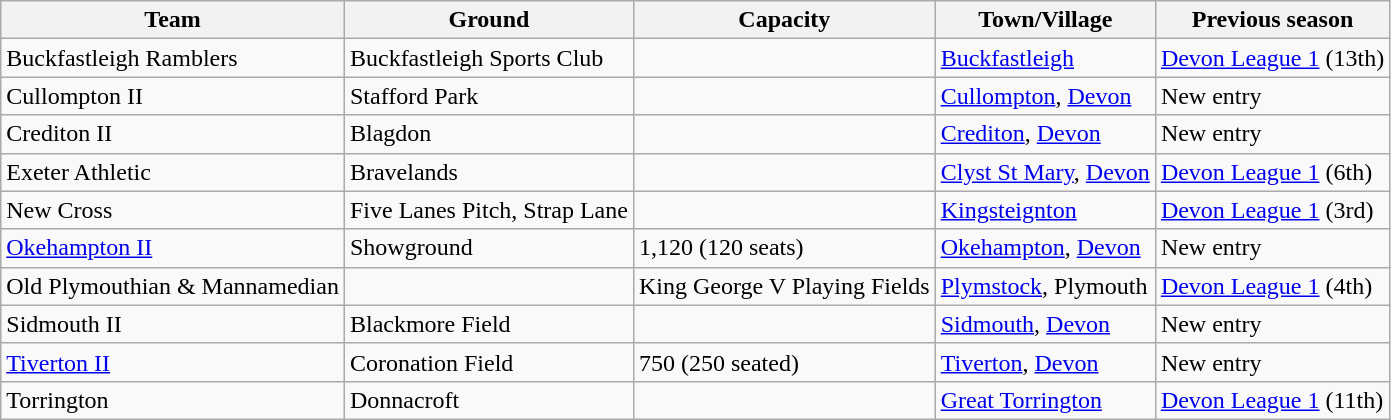<table class="wikitable sortable">
<tr>
<th>Team</th>
<th>Ground</th>
<th>Capacity</th>
<th>Town/Village</th>
<th>Previous season</th>
</tr>
<tr>
<td>Buckfastleigh Ramblers</td>
<td>Buckfastleigh Sports Club</td>
<td></td>
<td><a href='#'>Buckfastleigh</a></td>
<td><a href='#'>Devon League 1</a> (13th)</td>
</tr>
<tr>
<td>Cullompton II</td>
<td>Stafford Park</td>
<td></td>
<td><a href='#'>Cullompton</a>, <a href='#'>Devon</a></td>
<td>New entry</td>
</tr>
<tr>
<td>Crediton II</td>
<td>Blagdon</td>
<td></td>
<td><a href='#'>Crediton</a>, <a href='#'>Devon</a></td>
<td>New entry</td>
</tr>
<tr>
<td>Exeter Athletic</td>
<td>Bravelands</td>
<td></td>
<td><a href='#'>Clyst St Mary</a>, <a href='#'>Devon</a></td>
<td><a href='#'>Devon League 1</a> (6th)</td>
</tr>
<tr>
<td>New Cross</td>
<td>Five Lanes Pitch, Strap Lane</td>
<td></td>
<td><a href='#'>Kingsteignton</a></td>
<td><a href='#'>Devon League 1</a> (3rd)</td>
</tr>
<tr>
<td><a href='#'>Okehampton II</a></td>
<td>Showground</td>
<td>1,120 (120 seats)</td>
<td><a href='#'>Okehampton</a>, <a href='#'>Devon</a></td>
<td>New entry</td>
</tr>
<tr>
<td>Old Plymouthian & Mannamedian</td>
<td></td>
<td>King George V Playing Fields</td>
<td><a href='#'>Plymstock</a>, Plymouth</td>
<td><a href='#'>Devon League 1</a> (4th)</td>
</tr>
<tr>
<td>Sidmouth II</td>
<td>Blackmore Field</td>
<td></td>
<td><a href='#'>Sidmouth</a>, <a href='#'>Devon</a></td>
<td>New entry</td>
</tr>
<tr>
<td><a href='#'>Tiverton II</a></td>
<td>Coronation Field</td>
<td>750 (250 seated)</td>
<td><a href='#'>Tiverton</a>, <a href='#'>Devon</a></td>
<td>New entry</td>
</tr>
<tr>
<td>Torrington</td>
<td>Donnacroft</td>
<td></td>
<td><a href='#'>Great Torrington</a></td>
<td><a href='#'>Devon League 1</a> (11th)</td>
</tr>
</table>
